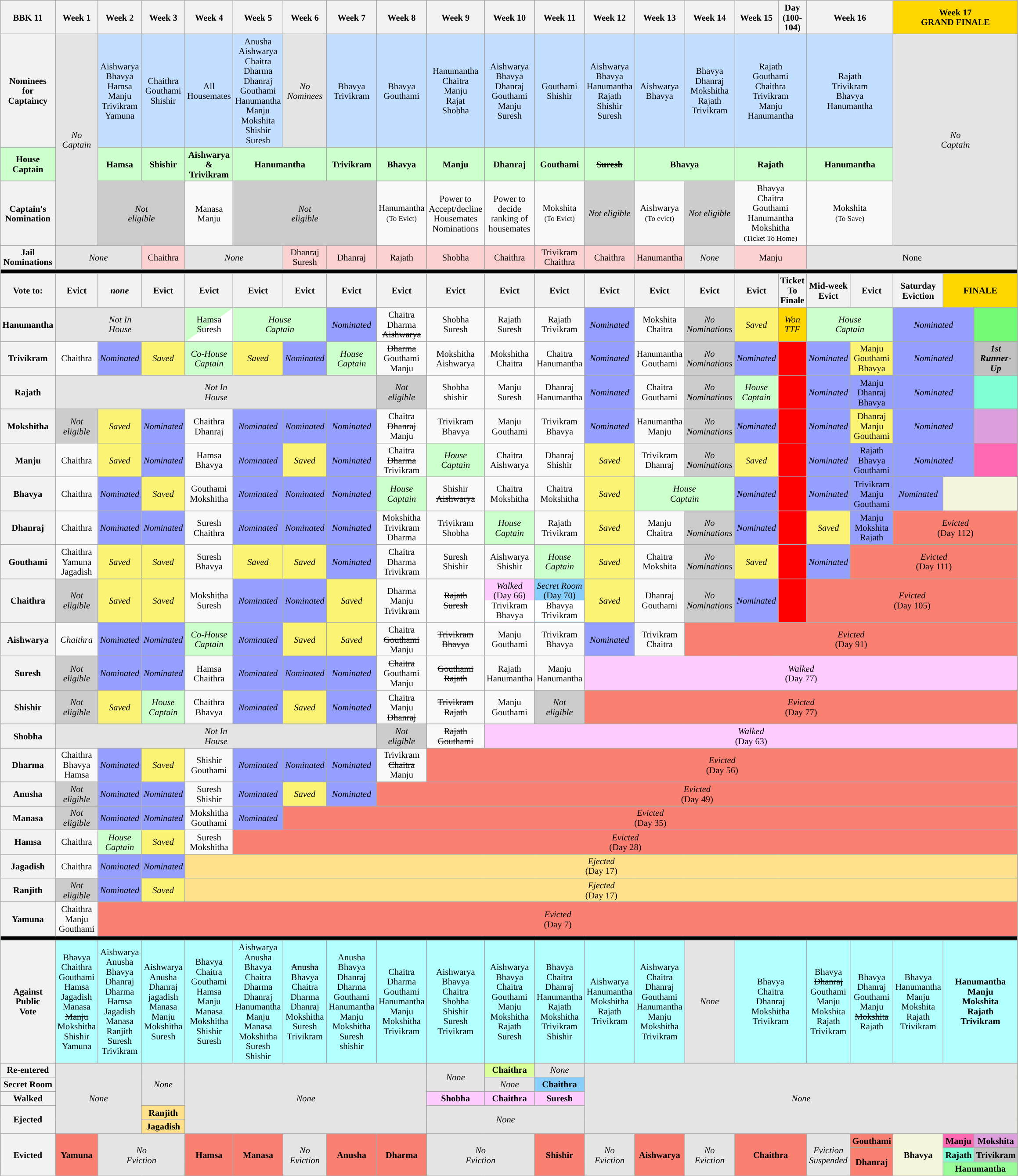<table class="wikitable" style="text-align:center; width:100%; font-size:85%; line-height:15px;">
<tr>
<th style="width: 5%;">BBK 11</th>
<th style="width: 5%;">Week 1</th>
<th style="width: 5%;">Week 2</th>
<th style="width: 5%;">Week 3</th>
<th style="width: 5%;">Week 4</th>
<th style="width: 5%;">Week 5</th>
<th style="width: 5%;">Week 6</th>
<th style="width: 5%;">Week 7</th>
<th style="width: 5%;">Week 8</th>
<th style="width: 5%;">Week 9</th>
<th style="width: 5%;">Week 10</th>
<th style="width: 5%;">Week 11</th>
<th style="width: 5%;">Week 12</th>
<th style="width: 5%;">Week 13</th>
<th style="width: 5%;">Week 14</th>
<th style="width: 5%;">Week 15</th>
<th>Day (100-104)</th>
<th colspan="2" style="width: 5%;">Week 16</th>
<th colspan="3" style="background:#FFD700;"><strong>Week 17<br>GRAND FINALE</strong></th>
</tr>
<tr style="background:#C2DFFF;">
<th>Nominees<br>for<br>Captaincy</th>
<td style="background:#E5E5E5;" rowspan=3><em>No<br>Captain</em></td>
<td>Aishwarya<br>Bhavya<br>Hamsa<br>Manju<br>Trivikram<br>Yamuna</td>
<td>Chaithra<br>Gouthami<br>Shishir</td>
<td>All<br>Housemates</td>
<td>Anusha<br>Aishwarya<br>Chaitra<br>Dharma<br>Dhanraj<br>Gouthami<br>Hanumantha<br>Manju<br>Mokshita<br>Shishir<br>Suresh<br></td>
<td style="background:#E5E5E5;"><em>No<br>Nominees</em></td>
<td>Bhavya<br>Trivikram</td>
<td>Bhavya<br>Gouthami</td>
<td>Hanumantha<br>Chaitra <br>Manju<br>Rajat<br>Shobha</td>
<td>Aishwarya<br>Bhavya<br>Dhanraj<br>Gouthami<br>Manju<br>Suresh</td>
<td>Gouthami<br>Shishir</td>
<td>Aishwarya<br>Bhavya<br>Hanumantha<br>Rajath<br>Shishir<br>Suresh</td>
<td>Aishwarya<br>Bhavya</td>
<td>Bhavya<br>Dhanraj<br>Mokshitha<br>Rajath<br>Trivikram</td>
<td colspan="2">Rajath <br>Gouthami<br>Chaithra<br>Trivikram<br>Manju<br>Hanumantha</td>
<td colspan="2">Rajath<br>Trivikram<br>Bhavya<br>Hanumantha</td>
<td colspan="3" rowspan="3" style="background:#E5E5E5;"><em>No<br> Captain</em></td>
</tr>
<tr style="background:#cfc;">
<td><strong>House<br>Captain</strong></td>
<td><strong>Hamsa</strong></td>
<td><strong>Shishir</strong></td>
<td><strong>Aishwarya & Trivikram</strong></td>
<td colspan="2"><strong>Hanumantha</strong></td>
<td><strong>Trivikram</strong></td>
<td><strong>Bhavya</strong></td>
<td><strong>Manju</strong></td>
<td><strong>Dhanraj</strong></td>
<td><strong>Gouthami</strong></td>
<td><strong><s>Suresh</s></strong></td>
<td colspan="2"><strong>Bhavya</strong></td>
<td colspan="2"><strong>Rajath</strong></td>
<td colspan="2"><strong>Hanumantha</strong></td>
</tr>
<tr>
<th>Captain's<strong><br></strong>Nomination</th>
<td colspan="2" bgcolor="#ccc"><em>Not<br>eligible</em></td>
<td>Manasa<br>Manju</td>
<td colspan="3" bgcolor="#ccc"><em>Not<br>eligible</em></td>
<td>Hanumantha<br><small>(To Evict)</small></td>
<td>Power to Accept/decline Housemates Nominations</td>
<td>Power to decide ranking of housemates</td>
<td>Mokshita<br><small>(To Evict)</small></td>
<td bgcolor="#ccc"><em>Not eligible</em></td>
<td>Aishwarya<br><small>(To evict)</small></td>
<td bgcolor="#ccc"><em>Not eligible</em></td>
<td colspan="2">Bhavya<br>Chaitra<br>Gouthami<br>Hanumantha<br>Mokshitha<br><small>(Ticket To Home)</small></td>
<td colspan="2">Mokshita<br><small>(To Save)</small></td>
</tr>
<tr style="background:#FAD1D0;">
<th>Jail Nominations</th>
<td colspan="2" style="background:#E5E5E5;"><em>None</em></td>
<td style="background:#FAD1D0;">Chaithra</td>
<td colspan="2" style="background:#E5E5E5;"><em>None</em></td>
<td style="background:#FAD1D0;">Dhanraj<br>Suresh</td>
<td style="background:#FAD1D0;">Dhanraj</td>
<td style="background:#FAD1D0;">Rajath</td>
<td style="background:#FAD1D0;">Shobha</td>
<td>Chaithra</td>
<td style="background:#FAD1DO;">Trivikram Chaithra</td>
<td>Chaithra</td>
<td>Hanumantha</td>
<td style="background:#E5E5E5;"><em>None</em></td>
<td colspan="2">Manju</td>
<td colspan="5" style="background:#E5E5E5;">None</td>
</tr>
<tr>
<td colspan="22" bgcolor="black"></td>
</tr>
<tr>
<th>Vote to:</th>
<th>Evict</th>
<th><em>none</em></th>
<th>Evict</th>
<th>Evict</th>
<th>Evict</th>
<th>Evict</th>
<th>Evict</th>
<th>Evict</th>
<th>Evict</th>
<th>Evict</th>
<th>Evict</th>
<th>Evict</th>
<th>Evict</th>
<th>Evict</th>
<th>Evict</th>
<th>Ticket<br>To<br>Finale</th>
<th>Mid-week Evict</th>
<th>Evict</th>
<th>Saturday Eviction</th>
<th colspan="2" style="background:#FFD700;">FINALE</th>
</tr>
<tr>
<th>Hanumantha</th>
<td colspan="3" style="background:#E5E5E5;"><em>Not In<br> House</em></td>
<td style="background-image: linear-gradient(to right bottom, #cfc 50%, white 50%);">Hamsa Suresh</td>
<td colspan="2" style="background-image: linear-gradient(to right bottom, #cfc 50%, #cfc 50%);"><em>House<br>Captain </em></td>
<td style="background:#959FFD;"><em>Nominated</em></td>
<td>Chaitra<br>Dharma<br><s>Aishwarya</s></td>
<td>Shobha<br>Suresh</td>
<td>Rajath<br>Suresh</td>
<td>Rajath<br>Trivikram</td>
<td style="background:#959FFD;"><em>Nominated</em></td>
<td>Mokshita<br>Chaitra</td>
<td bgcolor="#ccc"><em>No <br>Nominations</em></td>
<td style="background:#FBF373;"><em>Saved</em></td>
<td style="background:gold;"><em>Won TTF</em></td>
<td colspan="2" bgcolor="#cfc"><em>House<br> Captain</em></td>
<td colspan="2" style="background:#959FFD;"><em>Nominated</em></td>
<td style="background:#73FB76;"><strong><em></em></strong><br></td>
</tr>
<tr>
<th>Trivikram</th>
<td>Chaithra</td>
<td style="background:#959FFD;"><em>Nominated</em></td>
<td style="background:#FBF373;"><em>Saved</em></td>
<td bgcolor="#cfc"><em>Co-House Captain</em></td>
<td style="background:#FBF373;"><em>Saved</em></td>
<td style="background:#959FFD;"><em>Nominated</em></td>
<td bgcolor="#cfc"><em>House Captain</em></td>
<td><s>Dharma</s><br>Gouthami<br>Manju</td>
<td>Mokshitha<br>Aishwarya</td>
<td>Mokshitha<br>Chaitra</td>
<td>Chaitra<br>Hanumantha</td>
<td style="background:#959FFD;"><em>Nominated</em></td>
<td>Hanumantha<br>Gouthami</td>
<td bgcolor="#ccc"><em>No <br>Nominations</em></td>
<td style="background:#959FFD;"><em>Nominated</em></td>
<td style="background:#FF0000;"></td>
<td style="background:#959FFD;"><em>Nominated</em></td>
<td style="background:#FBF373;">Manju<br>Gouthami<br>Bhavya</td>
<td colspan="2" style="background:#959FFD;"><em>Nominated</em></td>
<td style="background:#C0C0C0;"><strong><em>1st Runner-Up</em></strong><br></td>
</tr>
<tr>
<th>Rajath</th>
<td colspan="7" style="background:#E5E5E5;"><em>Not In<br> House</em></td>
<td bgcolor="#ccc"><em>Not<br>eligible</em></td>
<td>Shobha<br>shishir</td>
<td>Manju<br>Suresh</td>
<td>Dhanraj<br>Hanumantha</td>
<td style="background:#959FFD;"><em>Nominated</em></td>
<td>Chaitra<br>Gouthami</td>
<td bgcolor="#ccc"><em>No <br>Nominations</em></td>
<td bgcolor="#cfc"><em>House Captain</em></td>
<td style="background:#FF0000;"></td>
<td style="background:#959FFD;"><em>Nominated</em></td>
<td style="background:#959FFD;">Manju<br>Dhanraj<br>Bhavya</td>
<td colspan="2" style="background:#959FFD;"><em>Nominated</em></td>
<td style="background:#7FFFD4;"><br></td>
</tr>
<tr>
<th>Mokshitha</th>
<td bgcolor="#ccc"><em>Not<br>eligible</em></td>
<td style="background:#FBF373;"><em>Saved</em></td>
<td style="background:#959FFD;"><em>Nominated</em></td>
<td>Chaithra Dhanraj</td>
<td style="background:#959FFD;"><em>Nominated</em></td>
<td style="background:#959FFD;"><em>Nominated</em></td>
<td style="background:#959FFD;"><em>Nominated</em></td>
<td>Chaitra<br><s>Dhanraj</s><br>Manju</td>
<td>Trivikram<br>Bhavya</td>
<td>Manju<br>Gouthami</td>
<td>Trivikram<br>Bhavya</td>
<td style="background:#959FFD;"><em>Nominated</em></td>
<td>Hanumantha<br>Manju</td>
<td bgcolor="#ccc"><em>No <br>Nominations</em></td>
<td style="background:#959FFD;"><em>Nominated</em></td>
<td style="background:#FF0000;"></td>
<td style="background:#959FFD;"><em>Nominated</em></td>
<td style="background:#FBF373;">Dhanraj<br>Manju<br>Gouthami</td>
<td colspan="2" style="background:#959FFD;"><em>Nominated</em></td>
<td style="background: #DDA0DD"><br></td>
</tr>
<tr>
<th>Manju</th>
<td>Chaithra</td>
<td style="background:#FBF373;"><em>Saved</em></td>
<td style="background:#959FFD;"><em>Nominated</em></td>
<td>Hamsa Bhavya</td>
<td style="background:#959FFD;"><em>Nominated</em></td>
<td style="background:#FBF373;"><em>Saved</em></td>
<td style="background:#959FFD;"><em>Nominated</em></td>
<td>Chaitra<br><s>Dharma</s><br>Trivikram</td>
<td bgcolor="#cfc"><em>House <br>Captain</em></td>
<td>Chaitra<br>Aishwarya</td>
<td>Dhanraj<br>Shishir</td>
<td style="background:#FBF373;"><em>Saved</em></td>
<td>Trivikram<br>Dhanraj</td>
<td bgcolor="#ccc"><em>No <br>Nominations</em></td>
<td style="background:#FBF373;"><em>Saved</em></td>
<td style="background:#FF0000;"></td>
<td style="background:#959FFD;"><em>Nominated</em></td>
<td style="background:#959FFD;">Rajath<br>Bhavya<br>Gouthami</td>
<td colspan="2" style="background:#959FFD;"><em>Nominated</em></td>
<td style="background:#FF69B4"><br></td>
</tr>
<tr>
<th>Bhavya</th>
<td>Chaithra</td>
<td style="background:#959FFD;"><em>Nominated</em></td>
<td style="background:#FBF373;"><em>Saved</em></td>
<td>Gouthami Mokshitha</td>
<td style="background:#959FFD;"><em>Nominated</em></td>
<td style="background:#959FFD;"><em>Nominated</em></td>
<td style="background:#959FFD;"><em>Nominated</em></td>
<td style="background-image: linear-gradient(to right bottom, #cfc 50%, #cfc 50%);"><em>House<br>Captain </em></td>
<td>Shishir<br><s>Aishwarya</s></td>
<td>Chaitra<br>Mokshitha</td>
<td>Chaitra<br>Mokshitha</td>
<td style="background:#FBF373;"><em>Saved</em></td>
<td colspan="2" bgcolor="#cfc"><em>House <br>Captain </em></td>
<td style="background:#959FFD;"><em>Nominated</em></td>
<td style="background:#FF0000;"></td>
<td style="background:#959FFD;"><em>Nominated</em></td>
<td style="background:#959FFD;">Trivikram<br>Manju<br>Gouthami</td>
<td style="background:#959FFD;"><em>Nominated</em></td>
<td colspan="2" style="background:#F5F5DC;"><br></td>
</tr>
<tr>
<th>Dhanraj</th>
<td>Chaithra</td>
<td style="background:#959FFD;"><em>Nominated</em></td>
<td style="background:#959FFD;"><em>Nominated</em></td>
<td>Suresh Chaithra</td>
<td style="background:#959FFD;"><em>Nominated</em></td>
<td style="background:#959FFD;"><em>Nominated</em></td>
<td style="background:#959FFD;"><em>Nominated</em></td>
<td>Mokshitha<br>Trivikram<br>Dharma</td>
<td>Trivikram<br>Shobha</td>
<td bgcolor="#cfc"><em>House <br>Captain</em></td>
<td>Rajath<br>Trivikram</td>
<td style="background:#FBF373;"><em>Saved</em></td>
<td>Manju<br>Chaitra</td>
<td Bgcolor=#ccc><em>No <br>Nominations</em></td>
<td style="background:#959FFD;"><em>Nominated</em></td>
<td style="background:#FF0000;"></td>
<td style="background:#FBF373;"><em>Saved</em></td>
<td style="background:#959FFD;">Manju<br>Mokshita<br>Rajath</td>
<td colspan="3" bgcolor="salmon"><em>Evicted</em><br> (Day 112)</td>
</tr>
<tr>
<th>Gouthami</th>
<td>Chaithra<br>Yamuna<br>Jagadish</td>
<td style="background:#FBF373;"><em>Saved</em></td>
<td style="background:#FBF373;"><em>Saved</em></td>
<td>Suresh Bhavya</td>
<td style="background:#FBF373;"><em>Saved</em></td>
<td style="background:#FBF373;"><em>Saved</em></td>
<td style="background:#959FFD;"><em>Nominated</em></td>
<td>Chaitra<br>Dharma<br>Trivikram</td>
<td>Suresh<br>Shishir</td>
<td>Aishwarya<br>Shishir</td>
<td bgcolor="#cfc"><em>House <br>Captain</em></td>
<td style="background:#FBF373;"><em>Saved</em></td>
<td>Chaitra<br>Mokshita</td>
<td bgcolor="#ccc"><em>No <br>Nominations</em></td>
<td style="background:#FBF373;"><em>Saved</em></td>
<td style="background:#FF0000;"></td>
<td style="background:#959FFD;"><em>Nominated</em></td>
<td colspan="4" bgcolor="salmon"><em>Evicted</em><br> (Day 111)</td>
</tr>
<tr>
<th>Chaithra</th>
<td bgcolor="#ccc"><em>Not<br>eligible</em></td>
<td style="background:#FBF373;"><em>Saved</em></td>
<td style="background:#FBF373;"><em>Saved</em></td>
<td>Mokshitha Suresh</td>
<td style="background:#959FFD;"><em>Nominated</em></td>
<td style="background:#959FFD;"><em>Nominated</em></td>
<td style="background:#FBF373;"><em>Saved</em></td>
<td>Dharma<br>Manju<br>Trivikram</td>
<td><s>Rajath</s><br><s>Suresh</s></td>
<td style="background-image: linear-gradient( #fcf 50%, white 50%);"><em>Walked</em><br>(Day 66)<br>Trivikram<br>Bhavya</td>
<td style="background-image: linear-gradient( #87CEFA 50%, white 50%);"><em>Secret Room</em><br>(Day 70)<br>Bhavya<br>Trivikram</td>
<td style="background:#FBF373;"><em>Saved</em></td>
<td>Dhanraj<br>Gouthami</td>
<td bgcolor="#ccc"><em>No <br>Nominations</em></td>
<td style="background:#959FFD;"><em>Nominated</em></td>
<td style="background:#FF0000;"></td>
<td colspan="5" bgcolor="salmon"><em>Evicted</em><br> (Day 105)</td>
</tr>
<tr>
<th>Aishwarya</th>
<td><em>Chaithra</em></td>
<td style="background:#959FFD;"><em>Nominated</em></td>
<td style="background:#959FFD;"><em>Nominated</em></td>
<td bgcolor="#cfc"><em>Co-House Captain </em></td>
<td style="background:#959FFD;"><em>Nominated</em></td>
<td style="background:#FBF373;"><em>Saved</em></td>
<td style="background:#FBF373;"><em>Saved</em></td>
<td>Chaitra<br><s>Gouthami</s><br>Manju</td>
<td><s>Trivikram</s><br><s>Bhavya</s></td>
<td>Manju<br>Gouthami</td>
<td>Trivikram<br>Bhavya</td>
<td style="background:#959FFD;"><em>Nominated</em></td>
<td>Trivikram<br>Chaitra</td>
<td colspan="8" bgcolor="salmon"><em>Evicted</em><br> (Day 91)</td>
</tr>
<tr>
<th>Suresh</th>
<td bgcolor="#ccc"><em>Not<br>eligible</em></td>
<td style="background:#959FFD;"><em>Nominated</em></td>
<td style="background:#959FFD;"><em>Nominated</em></td>
<td>Hamsa Chaithra</td>
<td style="background:#959FFD;"><em>Nominated</em></td>
<td style="background:#959FFD;"><em>Nominated</em></td>
<td style="background:#959FFD;"><em>Nominated</em></td>
<td><s>Chaitra</s><br>Gouthami<br>Manju</td>
<td><s>Gouthami</s><br><s>Rajath</s></td>
<td>Rajath<br>Hanumantha</td>
<td>Manju<br>Hanumantha</td>
<td colspan="10" bgcolor="#fcf"><em>Walked</em><br>(Day 77)</td>
</tr>
<tr>
<th>Shishir</th>
<td bgcolor="#ccc"><em>Not<br>eligible</em></td>
<td style="background:#FBF373;"><em>Saved</em></td>
<td bgcolor="#cfc"><em>House<br>Captain </em></td>
<td>Chaithra Bhavya</td>
<td style="background:#959FFD;"><em>Nominated</em></td>
<td style="background:#FBF373;"><em>Saved</em></td>
<td style="background:#959FFD;"><em>Nominated</em></td>
<td>Chaitra<br>Manju<br><s>Dhanraj</s></td>
<td><s>Trivikram</s><br><s>Rajath</s></td>
<td>Manju<br>Gouthami</td>
<td bgcolor="#ccc"><em>Not<br>eligible</em></td>
<td colspan="10" bgcolor="salmon"><em>Evicted</em><br>(Day 77)</td>
</tr>
<tr>
<th>Shobha</th>
<td colspan="7" style="background:#E5E5E5;"><em>Not In<br> House</em></td>
<td bgcolor="#ccc"><em>Not<br>eligible</em></td>
<td><s>Rajath</s><br><s>Gouthami</s></td>
<td colspan="12" bgcolor="#fcf"><em>Walked</em><br>(Day 63)</td>
</tr>
<tr>
<th>Dharma</th>
<td>Chaithra<br>Bhavya<br>Hamsa</td>
<td style="background:#959FFD;"><em>Nominated</em></td>
<td style="background:#FBF373;"><em>Saved</em></td>
<td>Shishir Gouthami</td>
<td style="background:#959FFD;"><em>Nominated</em></td>
<td style="background:#959FFD;"><em>Nominated</em></td>
<td style="background:#959FFD;"><em>Nominated</em></td>
<td>Trivikram<br><s>Chaitra</s><br>Manju</td>
<td colspan="13" bgcolor="salmon"><em>Evicted</em><br>(Day 56)</td>
</tr>
<tr>
<th>Anusha</th>
<td bgcolor="#ccc"><em>Not<br>eligible</em></td>
<td style="background:#959FFD;"><em>Nominated</em></td>
<td style="background:#959FFD;"><em>Nominated</em></td>
<td>Suresh Shishir</td>
<td style="background:#959FFD;"><em>Nominated</em></td>
<td style="background:#FBF373;"><em>Saved</em></td>
<td style="background:#959FFD;"><em>Nominated</em></td>
<td colspan="14" bgcolor="salmon"><em>Evicted</em><br>(Day 49)</td>
</tr>
<tr>
<th>Manasa</th>
<td bgcolor="#ccc"><em>Not<br>eligible</em></td>
<td style="background:#959FFD;"><em>Nominated</em></td>
<td style="background:#959FFD;"><em>Nominated</em></td>
<td>Mokshitha Gouthami</td>
<td style="background:#959FFD;"><em>Nominated</em></td>
<td colspan="16" bgcolor="salmon"><em>Evicted</em><br>(Day 35)</td>
</tr>
<tr>
<th>Hamsa</th>
<td>Chaithra</td>
<td style="background-image: linear-gradient(to right bottom, #cfc 50%, #cfc 50%);"><em>House<br>Captain </em></td>
<td style="background:#FBF373;"><em>Saved</em></td>
<td>Suresh Mokshitha</td>
<td colspan="17" bgcolor="salmon"><em>Evicted</em><br>(Day 28)</td>
</tr>
<tr>
<th>Jagadish</th>
<td>Chaithra</td>
<td style="background:#959FFD;"><em>Nominated</em></td>
<td style="background:#959FFD;"><em>Nominated</em></td>
<td colspan="18" style="background:#FFE08B;"><em>Ejected</em><br>(Day 17)</td>
</tr>
<tr>
<th>Ranjith</th>
<td bgcolor="#ccc"><em>Not<br>eligible</em></td>
<td style="background:#959FFD;"><em>Nominated</em></td>
<td style="background:#FBF373;"><em>Saved</em></td>
<td colspan="18" style="background:#FFE08B;"><em>Ejected</em><br>(Day 17)</td>
</tr>
<tr>
<th>Yamuna</th>
<td>Chaithra<br>Manju<br>Gouthami</td>
<td colspan="20" bgcolor="salmon"><em>Evicted</em><br>(Day 7)</td>
</tr>
<tr>
<td colspan="22" bgcolor="black"></td>
</tr>
<tr style="background:#B2FFFF;">
<th>Against<br>Public<br>Vote</th>
<td>Bhavya<br>Chaithra<br>Gouthami<br>Hamsa<br>Jagadish<br>Manasa<br><s>Manju</s><br>Mokshitha<br>Shishir<br>Yamuna</td>
<td>Aishwarya<br>Anusha<br>Bhavya<br>Dhanraj<br>Dharma<br>Hamsa<br>Jagadish<br>Manasa<br>Ranjith<br>Suresh<br>Trivikram</td>
<td>Aishwarya<br>Anusha<br>Dhanraj<br>jagadish<br>Manasa<br>Manju<br>Mokshitha<br>Suresh<br></td>
<td>Bhavya<br>Chaitra<br>Gouthami<br>Hamsa<br>Manju<br>Manasa<br>Mokshitha<br>Shishir<br>Suresh</td>
<td>Aishwarya<br>Anusha<br>Bhavya<br>Chaitra<br>Dharma<br>Dhanraj<br>Hanumantha<br>Manju<br>Manasa<br>Mokshitha<br>Suresh<br>Shishir</td>
<td><s>Anusha</s><br>Bhavya<br>Chaitra<br>Dharma<br>Dhanraj<br>Mokshitha<br>Suresh<br>Trivikram</td>
<td>Anusha<br>Bhavya<br>Dhanraj<br>Dharma<br>Gouthami<br>Hanumantha<br>Manju<br>Mokshitha<br>Suresh<br>shishir</td>
<td>Chaitra<br>Dharma<br>Gouthami<br>Hanumantha<br>Manju<br>Mokshitha<br>Trivikram</td>
<td>Aishwarya<br>Bhavya<br>Chaitra<br>Shobha<br>Shishir<br>Suresh<br>Trivikram</td>
<td>Aishwarya<br>Bhavya<br>Chaitra<br>Gouthami<br>Manju<br>Mokshitha<br>Rajath<br>Suresh</td>
<td>Bhavya<br>Chaitra<br>Dhanraj<br>Hanumantha<br>Rajath <br>Mokshitha<br>Trivikram<br>Shishir</td>
<td>Aishwarya<br>Hanumantha<br>Mokshitha<br>Rajath<br>Trivikram</td>
<td>Aishwarya<br>Chaitra<br>Dhanraj<br>Gouthami <br>Hanumantha <br>Manju<br>Mokshitha<br>Trivikram</td>
<td style="background:#E5E5E5;"><em>None</em></td>
<td colspan = "2">Bhavya<br>Chaitra<br>Dhanraj<br>Mokshitha<br>Trivikram</td>
<td>Bhavya<br><s>Dhanraj</s><br>Gouthami<br>Manju<br>Mokshita<br>Rajath<br>Trivikram</td>
<td>Bhavya<br>Dhanraj<br>Gouthami<br>Manju<br><s>Mokshita</s><br>Rajath</td>
<td>Bhavya<br>Hanumantha<br>Manju<br>Mokshita<br>Rajath<br>Trivikram</td>
<td colspan="2"><strong>Hanumantha<br>Manju<br>Mokshita<br>Rajath<br>Trivikram</strong></td>
</tr>
<tr style="background:#DAFF99;">
<th>Re-entered</th>
<td colspan="2" rowspan="5" style="background:#E5E5E5;"><em>None</em></td>
<td rowspan="3" style="background:#E5E5E5;"><em>None</em></td>
<td colspan="5" rowspan="5" style="background:#E5E5E5;"><em>None</em></td>
<td rowspan="2" style="background:#E5E5E5;"><em>None</em></td>
<td><strong>Chaithra</strong></td>
<td style="background:#E5E5E5;"><em>None</em></td>
<td colspan="10" rowspan="5" style="background:#E5E5E5;"><em>None</em></td>
</tr>
<tr bgcolor= #87CEFA>
<th>Secret Room</th>
<td style="background:#E5E5E5;"><em>None</em></td>
<td><strong>Chaithra</strong></td>
</tr>
<tr style="background:#fcf;">
<th>Walked</th>
<td><strong>Shobha</strong></td>
<td><strong>Chaithra</strong></td>
<td><strong>Suresh</strong></td>
</tr>
<tr style="background:#FFE08B;">
<th rowspan="2">Ejected</th>
<td><strong>Ranjith</strong></td>
<td colspan="3" rowspan="2" style="background:#E5E5E5;"><em>None</em></td>
</tr>
<tr style="background:#FFE08B;">
<td><strong>Jagadish</strong></td>
</tr>
<tr bgcolor="salmon">
<th rowspan="3">Evicted</th>
<td rowspan="3"><strong>Yamuna</strong></td>
<td colspan="2" rowspan="3" style="background:#E5E5E5;"><em>No<br>Eviction</em></td>
<td rowspan="3"><strong>Hamsa</strong></td>
<td rowspan="3"><strong>Manasa</strong></td>
<td rowspan="3" style="background:#E5E5E5;"><em>No<br>Eviction</em></td>
<td rowspan="3"><strong>Anusha</strong></td>
<td rowspan="3"><strong>Dharma</strong></td>
<td colspan="2" rowspan="3" style="background:#E5E5E5;"><em>No<br>Eviction</em></td>
<td rowspan="3"><strong>Shishir</strong></td>
<td rowspan="3" style="background:#E5E5E5;"><em>No<br>Eviction</em></td>
<td rowspan="3"><strong>Aishwarya</strong></td>
<td rowspan="3" style="background:#E5E5E5;"><em>No<br>Eviction</em></td>
<td colspan="2" rowspan="3"><strong>Chaithra</strong></td>
<td rowspan="3" style="background:#E5E5E5;"><em>Eviction<br>Suspended</em></td>
<td><strong>Gouthami</strong></td>
<td rowspan="3" style="background:#F5F5DC;"><strong>Bhavya</strong></td>
<td style="background:#FF69B4"><strong>Manju</strong></td>
<td style="background: #DDA0DD"><strong>Mokshita</strong></td>
</tr>
<tr>
<td rowspan="2" bgcolor="salmon"><strong>Dhanraj</strong></td>
<td style="background:#7FFFD4;"><strong>Rajath</strong></td>
<td style="background:#C0C0C0;"><strong>Trivikram</strong></td>
</tr>
<tr>
<td colspan="3"style="background:#98FB98;"><strong>Hanumantha</strong></td>
</tr>
</table>
